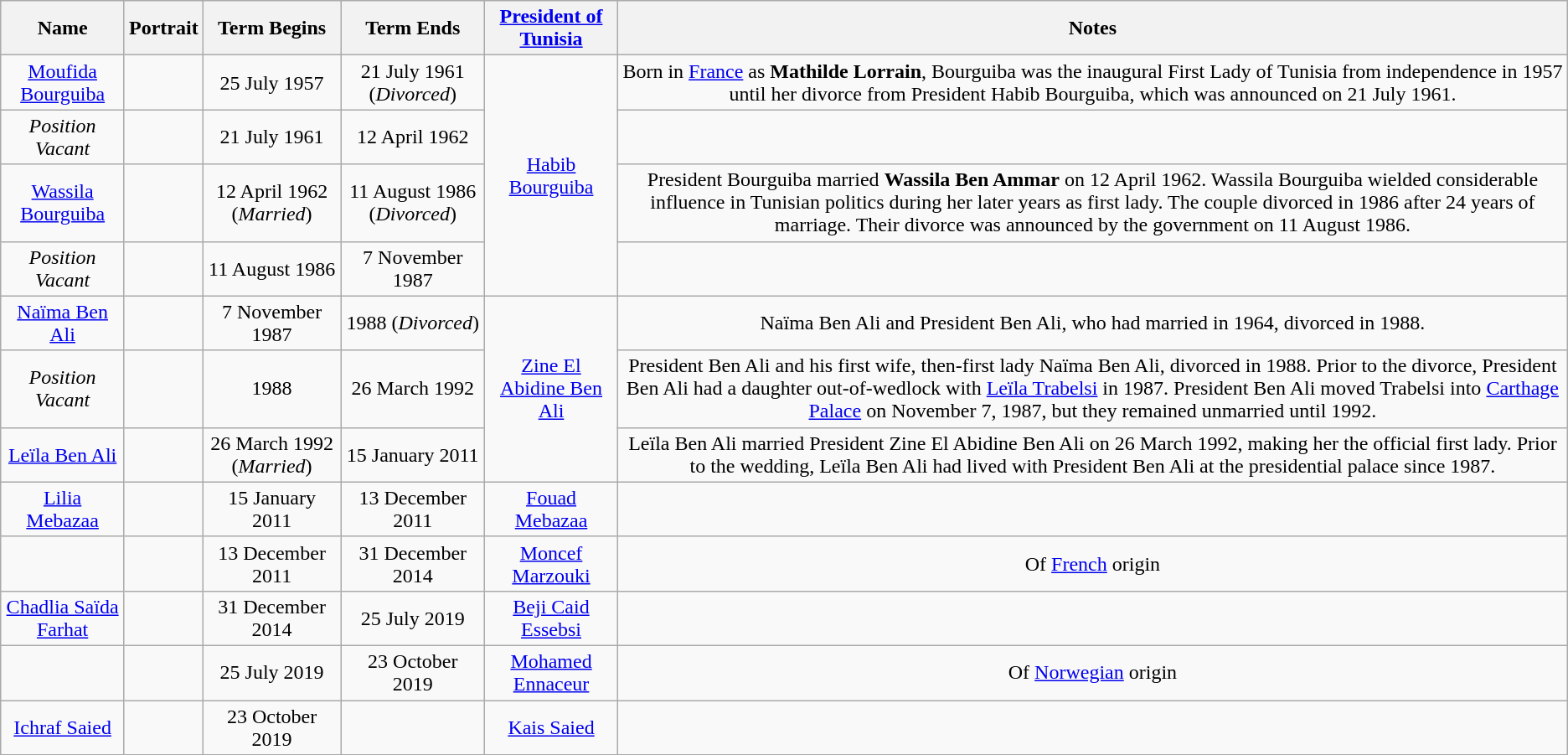<table class="wikitable" style="text-align:center">
<tr>
<th>Name</th>
<th>Portrait</th>
<th>Term Begins</th>
<th>Term Ends</th>
<th><a href='#'>President of Tunisia</a></th>
<th>Notes</th>
</tr>
<tr>
<td><a href='#'>Moufida Bourguiba</a></td>
<td></td>
<td>25 July 1957</td>
<td>21 July 1961 (<em>Divorced</em>)</td>
<td rowspan="4"><a href='#'>Habib Bourguiba</a></td>
<td>Born in <a href='#'>France</a> as <strong>Mathilde Lorrain</strong>, Bourguiba was the inaugural First Lady of Tunisia from independence in 1957 until her divorce from President Habib Bourguiba, which was announced on 21 July 1961.</td>
</tr>
<tr>
<td><em>Position Vacant</em></td>
<td></td>
<td>21 July 1961</td>
<td>12 April 1962</td>
<td></td>
</tr>
<tr>
<td><a href='#'>Wassila Bourguiba</a></td>
<td></td>
<td>12 April 1962 (<em>Married</em>)</td>
<td>11 August 1986 (<em>Divorced</em>)</td>
<td>President Bourguiba married <strong>Wassila Ben Ammar</strong> on 12 April 1962. Wassila Bourguiba wielded considerable influence in Tunisian politics during her later years as first lady. The couple divorced in 1986 after 24 years of marriage. Their divorce was announced by the government on 11 August 1986.</td>
</tr>
<tr>
<td><em>Position Vacant</em></td>
<td></td>
<td>11 August 1986</td>
<td>7 November 1987</td>
<td></td>
</tr>
<tr>
<td><a href='#'>Naïma Ben Ali</a></td>
<td></td>
<td>7 November 1987</td>
<td>1988 (<em>Divorced</em>)</td>
<td rowspan="3"><a href='#'>Zine El Abidine Ben Ali</a></td>
<td>Naïma Ben Ali and President Ben Ali, who had married in 1964, divorced in 1988.</td>
</tr>
<tr>
<td><em>Position Vacant</em></td>
<td></td>
<td>1988</td>
<td>26 March 1992</td>
<td>President Ben Ali and his first wife, then-first lady Naïma Ben Ali, divorced in 1988. Prior to the divorce, President Ben Ali had a daughter out-of-wedlock with <a href='#'>Leïla Trabelsi</a> in 1987. President Ben Ali moved Trabelsi into <a href='#'>Carthage Palace</a> on November 7, 1987, but they remained unmarried until 1992.</td>
</tr>
<tr>
<td><a href='#'>Leïla Ben Ali</a></td>
<td></td>
<td>26 March 1992 (<em>Married</em>)</td>
<td>15 January 2011</td>
<td>Leïla Ben Ali married President Zine El Abidine Ben Ali on 26 March 1992, making her the official first lady. Prior to the wedding, Leïla Ben Ali had lived with President Ben Ali at the presidential palace since 1987.</td>
</tr>
<tr>
<td><a href='#'>Lilia Mebazaa</a></td>
<td></td>
<td>15 January 2011</td>
<td>13 December 2011</td>
<td><a href='#'>Fouad Mebazaa</a></td>
<td></td>
</tr>
<tr>
<td></td>
<td></td>
<td>13 December 2011</td>
<td>31 December 2014</td>
<td><a href='#'>Moncef Marzouki</a></td>
<td>Of <a href='#'>French</a> origin</td>
</tr>
<tr>
<td><a href='#'>Chadlia Saïda Farhat</a></td>
<td></td>
<td>31 December 2014</td>
<td>25 July 2019</td>
<td><a href='#'>Beji Caid Essebsi</a></td>
<td></td>
</tr>
<tr>
<td></td>
<td></td>
<td>25 July 2019</td>
<td>23 October 2019</td>
<td><a href='#'>Mohamed Ennaceur</a></td>
<td>Of <a href='#'>Norwegian</a> origin</td>
</tr>
<tr>
<td><a href='#'>Ichraf Saied</a></td>
<td></td>
<td>23 October 2019</td>
<td></td>
<td><a href='#'>Kais Saied</a></td>
<td></td>
</tr>
</table>
